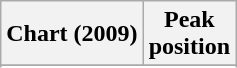<table class="wikitable sortable plainrowheaders" style="text-align:center;">
<tr>
<th>Chart (2009)</th>
<th>Peak<br>position</th>
</tr>
<tr>
</tr>
<tr>
</tr>
<tr>
</tr>
<tr>
</tr>
<tr>
</tr>
<tr>
</tr>
</table>
